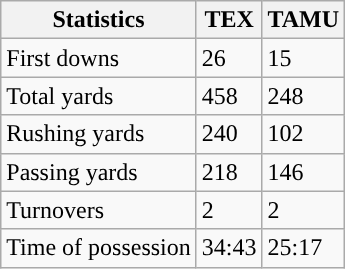<table class="wikitable" style="float: left;">
<tr>
<th>Statistics</th>
<th>TEX</th>
<th>TAMU</th>
</tr>
<tr>
<td>First downs</td>
<td>26</td>
<td>15</td>
</tr>
<tr>
<td>Total yards</td>
<td>458</td>
<td>248</td>
</tr>
<tr>
<td>Rushing yards</td>
<td>240</td>
<td>102</td>
</tr>
<tr>
<td>Passing yards</td>
<td>218</td>
<td>146</td>
</tr>
<tr>
<td>Turnovers</td>
<td>2</td>
<td>2</td>
</tr>
<tr>
<td>Time of possession</td>
<td>34:43</td>
<td>25:17</td>
</tr>
</table>
